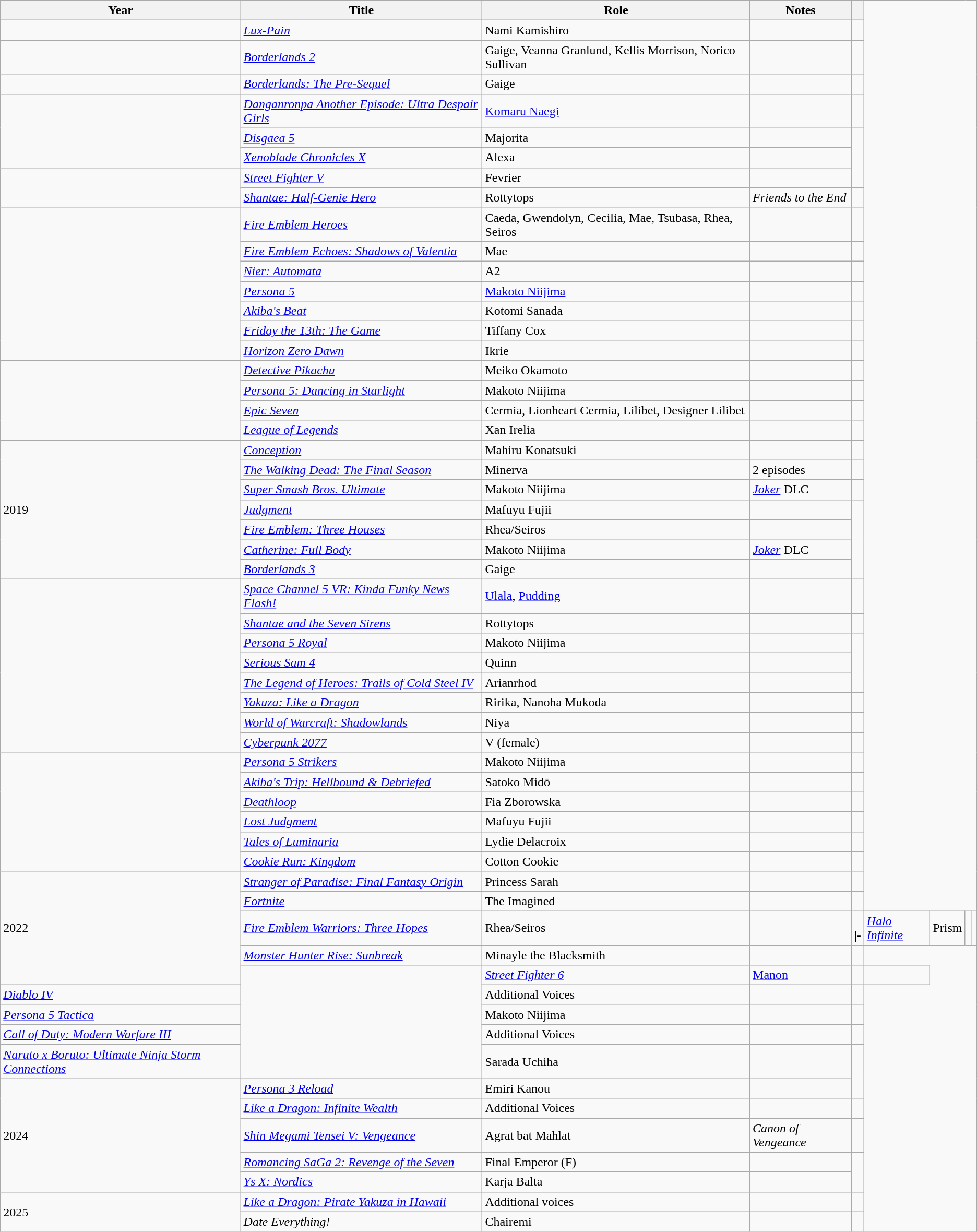<table class="wikitable sortable plainrowheaders">
<tr>
<th>Year</th>
<th>Title</th>
<th>Role</th>
<th class="unsortable">Notes</th>
<th class="unsortable"></th>
</tr>
<tr>
<td></td>
<td><em><a href='#'>Lux-Pain</a></em></td>
<td>Nami Kamishiro</td>
<td></td>
<td></td>
</tr>
<tr>
<td></td>
<td><em><a href='#'>Borderlands 2</a></em></td>
<td>Gaige, Veanna Granlund, Kellis Morrison, Norico Sullivan</td>
<td></td>
<td></td>
</tr>
<tr>
<td></td>
<td><em><a href='#'>Borderlands: The Pre-Sequel</a></em></td>
<td>Gaige</td>
<td></td>
<td></td>
</tr>
<tr>
<td rowspan="3"></td>
<td><em><a href='#'>Danganronpa Another Episode: Ultra Despair Girls</a></em></td>
<td><a href='#'>Komaru Naegi</a></td>
<td></td>
<td></td>
</tr>
<tr>
<td><em><a href='#'>Disgaea 5</a></em></td>
<td>Majorita</td>
<td></td>
<td rowspan="3"></td>
</tr>
<tr>
<td><em><a href='#'>Xenoblade Chronicles X</a></em></td>
<td>Alexa</td>
<td></td>
</tr>
<tr>
<td rowspan="2"></td>
<td><em><a href='#'>Street Fighter V</a></em></td>
<td>Fevrier</td>
<td></td>
</tr>
<tr>
<td><em><a href='#'>Shantae: Half-Genie Hero</a></em></td>
<td>Rottytops</td>
<td><em>Friends to the End</em></td>
<td></td>
</tr>
<tr>
<td rowspan="7"></td>
<td><em><a href='#'>Fire Emblem Heroes</a></em></td>
<td>Caeda, Gwendolyn, Cecilia, Mae, Tsubasa, Rhea, Seiros</td>
<td></td>
<td></td>
</tr>
<tr>
<td><em><a href='#'>Fire Emblem Echoes: Shadows of Valentia</a></em></td>
<td>Mae</td>
<td></td>
<td></td>
</tr>
<tr>
<td><em><a href='#'>Nier: Automata</a></em></td>
<td>A2</td>
<td></td>
<td></td>
</tr>
<tr>
<td><em><a href='#'>Persona 5</a></em></td>
<td><a href='#'>Makoto Niijima</a></td>
<td></td>
<td></td>
</tr>
<tr>
<td><em><a href='#'>Akiba's Beat</a></em></td>
<td>Kotomi Sanada</td>
<td></td>
<td></td>
</tr>
<tr>
<td><em><a href='#'>Friday the 13th: The Game</a></em></td>
<td>Tiffany Cox</td>
<td></td>
<td></td>
</tr>
<tr>
<td><em><a href='#'>Horizon Zero Dawn</a></em></td>
<td>Ikrie</td>
<td></td>
<td></td>
</tr>
<tr>
<td rowspan="4"></td>
<td><em><a href='#'>Detective Pikachu</a></em></td>
<td>Meiko Okamoto</td>
<td></td>
<td></td>
</tr>
<tr>
<td><em><a href='#'>Persona 5: Dancing in Starlight</a></em></td>
<td>Makoto Niijima</td>
<td></td>
<td></td>
</tr>
<tr>
<td><em><a href='#'>Epic Seven</a></em></td>
<td>Cermia, Lionheart Cermia, Lilibet, Designer Lilibet</td>
<td></td>
<td></td>
</tr>
<tr>
<td><em><a href='#'>League of Legends</a></em></td>
<td>Xan Irelia</td>
<td></td>
<td></td>
</tr>
<tr>
<td rowspan="7">2019</td>
<td><em><a href='#'>Conception</a></em></td>
<td>Mahiru Konatsuki</td>
<td></td>
<td></td>
</tr>
<tr>
<td><em><a href='#'>The Walking Dead: The Final Season</a></em></td>
<td>Minerva</td>
<td>2 episodes</td>
<td></td>
</tr>
<tr>
<td><em><a href='#'>Super Smash Bros. Ultimate</a></em></td>
<td>Makoto Niijima</td>
<td><a href='#'><em>Joker</em></a> DLC</td>
<td></td>
</tr>
<tr>
<td><em><a href='#'>Judgment</a></em></td>
<td>Mafuyu Fujii</td>
<td></td>
<td rowspan="4"></td>
</tr>
<tr>
<td><em><a href='#'>Fire Emblem: Three Houses</a></em></td>
<td>Rhea/Seiros</td>
<td></td>
</tr>
<tr>
<td><em><a href='#'>Catherine: Full Body</a></em></td>
<td>Makoto Niijima</td>
<td><a href='#'><em>Joker</em></a> DLC</td>
</tr>
<tr>
<td><em><a href='#'>Borderlands 3</a></em></td>
<td>Gaige</td>
<td></td>
</tr>
<tr>
<td rowspan="8"></td>
<td><em><a href='#'>Space Channel 5 VR: Kinda Funky News Flash!</a></em></td>
<td><a href='#'>Ulala</a>, <a href='#'>Pudding</a></td>
<td></td>
<td></td>
</tr>
<tr>
<td><em><a href='#'>Shantae and the Seven Sirens</a></em></td>
<td>Rottytops</td>
<td></td>
<td></td>
</tr>
<tr>
<td><em><a href='#'>Persona 5 Royal</a></em></td>
<td>Makoto Niijima</td>
<td></td>
<td rowspan="3"></td>
</tr>
<tr>
<td><em><a href='#'>Serious Sam 4</a></em></td>
<td>Quinn</td>
<td></td>
</tr>
<tr>
<td><em><a href='#'>The Legend of Heroes: Trails of Cold Steel IV</a></em></td>
<td>Arianrhod</td>
<td></td>
</tr>
<tr>
<td><em><a href='#'>Yakuza: Like a Dragon</a></em></td>
<td>Ririka, Nanoha Mukoda</td>
<td></td>
<td></td>
</tr>
<tr>
<td><em><a href='#'>World of Warcraft: Shadowlands</a></em></td>
<td>Niya</td>
<td></td>
<td></td>
</tr>
<tr>
<td><em><a href='#'>Cyberpunk 2077</a></em></td>
<td>V (female)</td>
<td></td>
<td></td>
</tr>
<tr>
<td rowspan="6"></td>
<td><em><a href='#'>Persona 5 Strikers</a></em></td>
<td>Makoto Niijima</td>
<td></td>
<td></td>
</tr>
<tr>
<td><em><a href='#'>Akiba's Trip: Hellbound & Debriefed</a></em></td>
<td>Satoko Midō</td>
<td></td>
<td></td>
</tr>
<tr>
<td><em><a href='#'>Deathloop</a></em></td>
<td>Fia Zborowska</td>
<td></td>
<td></td>
</tr>
<tr>
<td><em><a href='#'>Lost Judgment</a></em></td>
<td>Mafuyu Fujii</td>
<td></td>
<td></td>
</tr>
<tr>
<td><em><a href='#'>Tales of Luminaria</a></em></td>
<td>Lydie Delacroix</td>
<td></td>
<td></td>
</tr>
<tr>
<td><em><a href='#'>Cookie Run: Kingdom</a></em></td>
<td>Cotton Cookie</td>
<td></td>
<td></td>
</tr>
<tr>
<td rowspan="5">2022</td>
<td><em><a href='#'>Stranger of Paradise: Final Fantasy Origin</a></em></td>
<td>Princess Sarah</td>
<td></td>
<td></td>
</tr>
<tr>
<td><em><a href='#'>Fortnite</a></em></td>
<td>The Imagined</td>
<td></td>
<td></td>
</tr>
<tr>
<td><em><a href='#'>Fire Emblem Warriors: Three Hopes</a></em></td>
<td>Rhea/Seiros</td>
<td></td>
<td><br>|-</td>
<td><em><a href='#'>Halo Infinite</a></em></td>
<td>Prism</td>
<td></td>
<td></td>
</tr>
<tr>
<td><em><a href='#'>Monster Hunter Rise: Sunbreak</a></em></td>
<td>Minayle the Blacksmith</td>
<td></td>
<td></td>
</tr>
<tr>
<td rowspan="5"></td>
<td><em><a href='#'>Street Fighter 6</a></em></td>
<td><a href='#'>Manon</a></td>
<td></td>
<td></td>
</tr>
<tr>
<td><em><a href='#'>Diablo IV</a></em></td>
<td>Additional Voices</td>
<td></td>
<td></td>
</tr>
<tr>
<td><em><a href='#'>Persona 5 Tactica</a></em></td>
<td>Makoto Niijima</td>
<td></td>
<td></td>
</tr>
<tr>
<td><a href='#'><em>Call of Duty: Modern Warfare III</em></a></td>
<td>Additional Voices</td>
<td></td>
<td></td>
</tr>
<tr>
<td><em><a href='#'>Naruto x Boruto: Ultimate Ninja Storm Connections</a></em></td>
<td>Sarada Uchiha</td>
<td></td>
<td rowspan="2"></td>
</tr>
<tr>
<td rowspan="5">2024</td>
<td><em><a href='#'>Persona 3 Reload</a></em></td>
<td>Emiri Kanou</td>
<td></td>
</tr>
<tr>
<td><em><a href='#'>Like a Dragon: Infinite Wealth</a></em></td>
<td>Additional Voices</td>
<td></td>
<td></td>
</tr>
<tr>
<td><em><a href='#'>Shin Megami Tensei V: Vengeance</a></em></td>
<td>Agrat bat Mahlat</td>
<td><em>Canon of Vengeance</em></td>
<td></td>
</tr>
<tr>
<td><em><a href='#'>Romancing SaGa 2: Revenge of the Seven</a></em></td>
<td>Final Emperor (F)</td>
<td></td>
<td rowspan="2"></td>
</tr>
<tr>
<td><em><a href='#'>Ys X: Nordics</a></em></td>
<td>Karja Balta</td>
<td></td>
</tr>
<tr>
<td rowspan="2">2025</td>
<td><em><a href='#'>Like a Dragon: Pirate Yakuza in Hawaii</a></em></td>
<td>Additional voices</td>
<td></td>
<td></td>
</tr>
<tr>
<td><em>Date Everything!</em></td>
<td>Chairemi</td>
<td></td>
<td></td>
</tr>
</table>
